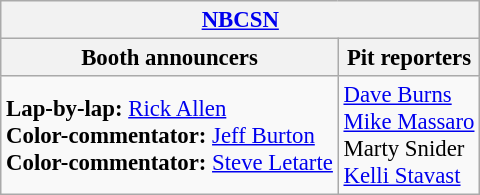<table class="wikitable" style="font-size: 95%;">
<tr>
<th colspan="2"><a href='#'>NBCSN</a></th>
</tr>
<tr>
<th>Booth announcers</th>
<th>Pit reporters</th>
</tr>
<tr>
<td><strong>Lap-by-lap:</strong> <a href='#'>Rick Allen</a><br><strong>Color-commentator:</strong> <a href='#'>Jeff Burton</a><br><strong>Color-commentator:</strong> <a href='#'>Steve Letarte</a></td>
<td><a href='#'>Dave Burns</a><br><a href='#'>Mike Massaro</a><br>Marty Snider<br><a href='#'>Kelli Stavast</a></td>
</tr>
</table>
